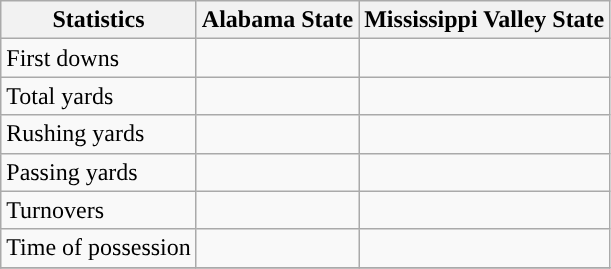<table class="wikitable">
<tr>
<th>Statistics</th>
<th>Alabama State</th>
<th>Mississippi Valley State</th>
</tr>
<tr>
<td>First downs</td>
<td> </td>
<td> </td>
</tr>
<tr>
<td>Total yards</td>
<td> </td>
<td> </td>
</tr>
<tr>
<td>Rushing yards</td>
<td> </td>
<td> </td>
</tr>
<tr>
<td>Passing yards</td>
<td> </td>
<td> </td>
</tr>
<tr>
<td>Turnovers</td>
<td> </td>
<td> </td>
</tr>
<tr>
<td>Time of possession</td>
<td> </td>
<td> </td>
</tr>
<tr>
</tr>
</table>
